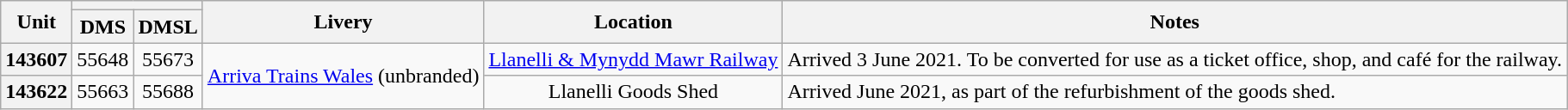<table class="wikitable">
<tr>
<th rowspan=2>Unit</th>
<th colspan=2></th>
<th rowspan=2>Livery</th>
<th rowspan=2>Location</th>
<th rowspan=2>Notes</th>
</tr>
<tr>
<th>DMS</th>
<th>DMSL</th>
</tr>
<tr>
<th>143607</th>
<td align=center>55648</td>
<td align=center>55673</td>
<td rowspan=2><a href='#'>Arriva Trains Wales</a> (unbranded)</td>
<td align=center><a href='#'>Llanelli & Mynydd Mawr Railway</a></td>
<td align=left>Arrived 3 June 2021. To be converted for use as a ticket office, shop, and café for the railway.</td>
</tr>
<tr>
<th>143622</th>
<td align=center>55663</td>
<td align=center>55688</td>
<td align=center>Llanelli Goods Shed</td>
<td align=left>Arrived June 2021, as part of the refurbishment of the goods shed.</td>
</tr>
</table>
